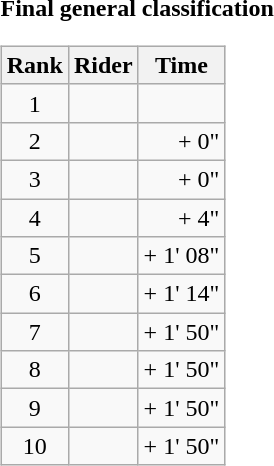<table>
<tr>
<td><strong>Final general classification</strong><br><table class="wikitable">
<tr>
<th scope="col">Rank</th>
<th scope="col">Rider</th>
<th scope="col">Time</th>
</tr>
<tr>
<td style="text-align:center;">1</td>
<td></td>
<td style="text-align:right;"></td>
</tr>
<tr>
<td style="text-align:center;">2</td>
<td></td>
<td style="text-align:right;">+ 0"</td>
</tr>
<tr>
<td style="text-align:center;">3</td>
<td></td>
<td style="text-align:right;">+ 0"</td>
</tr>
<tr>
<td style="text-align:center;">4</td>
<td></td>
<td style="text-align:right;">+ 4"</td>
</tr>
<tr>
<td style="text-align:center;">5</td>
<td></td>
<td style="text-align:right;">+ 1' 08"</td>
</tr>
<tr>
<td style="text-align:center;">6</td>
<td></td>
<td style="text-align:right;">+ 1' 14"</td>
</tr>
<tr>
<td style="text-align:center;">7</td>
<td></td>
<td style="text-align:right;">+ 1' 50"</td>
</tr>
<tr>
<td style="text-align:center;">8</td>
<td></td>
<td style="text-align:right;">+ 1' 50"</td>
</tr>
<tr>
<td style="text-align:center;">9</td>
<td></td>
<td style="text-align:right;">+ 1' 50"</td>
</tr>
<tr>
<td style="text-align:center;">10</td>
<td></td>
<td style="text-align:right;">+ 1' 50"</td>
</tr>
</table>
</td>
</tr>
</table>
